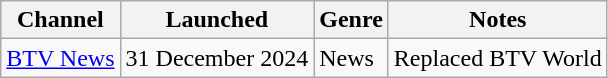<table class="wikitable sortable" style="text-align:middle">
<tr>
<th>Channel</th>
<th>Launched</th>
<th>Genre</th>
<th>Notes</th>
</tr>
<tr>
<td><a href='#'>BTV News</a></td>
<td>31 December 2024</td>
<td>News</td>
<td>Replaced BTV World</td>
</tr>
</table>
